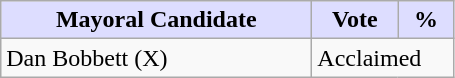<table class="wikitable">
<tr>
<th style="background:#ddf; width:200px;">Mayoral Candidate</th>
<th style="background:#ddf; width:50px;">Vote</th>
<th style="background:#ddf; width:30px;">%</th>
</tr>
<tr>
<td>Dan Bobbett (X)</td>
<td colspan="2">Acclaimed</td>
</tr>
</table>
